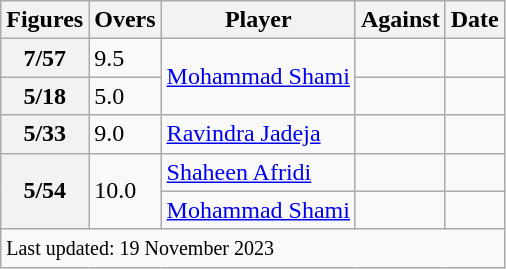<table class="wikitable">
<tr>
<th>Figures</th>
<th>Overs</th>
<th class="unsortable">Player</th>
<th>Against</th>
<th>Date</th>
</tr>
<tr>
<th>7/57</th>
<td>9.5</td>
<td rowspan=2> <a href='#'>Mohammad Shami</a></td>
<td></td>
<td></td>
</tr>
<tr>
<th>5/18</th>
<td>5.0</td>
<td></td>
<td></td>
</tr>
<tr>
<th>5/33</th>
<td>9.0</td>
<td> <a href='#'>Ravindra Jadeja</a></td>
<td></td>
<td></td>
</tr>
<tr>
<th rowspan=2>5/54</th>
<td rowspan=2>10.0</td>
<td> <a href='#'>Shaheen Afridi</a></td>
<td></td>
<td></td>
</tr>
<tr>
<td> <a href='#'>Mohammad Shami</a></td>
<td></td>
<td></td>
</tr>
<tr>
<td colspan="6"><small>Last updated: 19 November 2023</small></td>
</tr>
</table>
